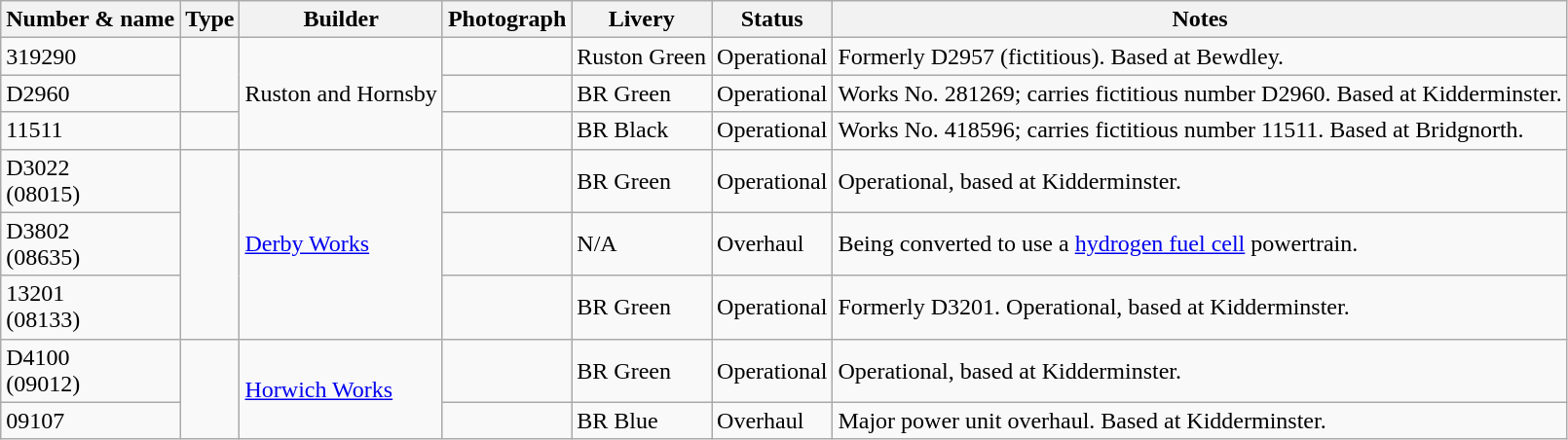<table class="wikitable">
<tr>
<th>Number & name</th>
<th>Type</th>
<th>Builder</th>
<th>Photograph</th>
<th>Livery</th>
<th>Status</th>
<th>Notes</th>
</tr>
<tr>
<td>319290</td>
<td rowspan=2> </td>
<td rowspan=3>Ruston and Hornsby</td>
<td></td>
<td>Ruston Green</td>
<td>Operational</td>
<td>Formerly D2957 (fictitious). Based at Bewdley.</td>
</tr>
<tr>
<td>D2960 </td>
<td></td>
<td>BR Green</td>
<td>Operational</td>
<td>Works No. 281269; carries fictitious number D2960. Based at Kidderminster.</td>
</tr>
<tr>
<td>11511</td>
<td> </td>
<td></td>
<td>BR Black</td>
<td>Operational</td>
<td>Works No. 418596; carries fictitious number 11511. Based at Bridgnorth.</td>
</tr>
<tr>
<td>D3022<br>(08015)</td>
<td rowspan=3> </td>
<td rowspan=3><a href='#'>Derby Works</a></td>
<td></td>
<td>BR Green</td>
<td>Operational</td>
<td>Operational, based at Kidderminster.</td>
</tr>
<tr>
<td>D3802<br>(08635)</td>
<td></td>
<td>N/A</td>
<td>Overhaul</td>
<td>Being converted to use a <a href='#'>hydrogen fuel cell</a> powertrain.</td>
</tr>
<tr>
<td>13201<br>(08133)</td>
<td></td>
<td>BR Green</td>
<td>Operational</td>
<td>Formerly D3201. Operational, based at Kidderminster.</td>
</tr>
<tr>
<td>D4100 <br>(09012)</td>
<td rowspan=2> </td>
<td rowspan=2><a href='#'>Horwich Works</a></td>
<td></td>
<td>BR Green</td>
<td>Operational</td>
<td>Operational, based at Kidderminster.</td>
</tr>
<tr>
<td>09107</td>
<td></td>
<td>BR Blue</td>
<td>Overhaul</td>
<td>Major power unit overhaul. Based at Kidderminster.</td>
</tr>
</table>
